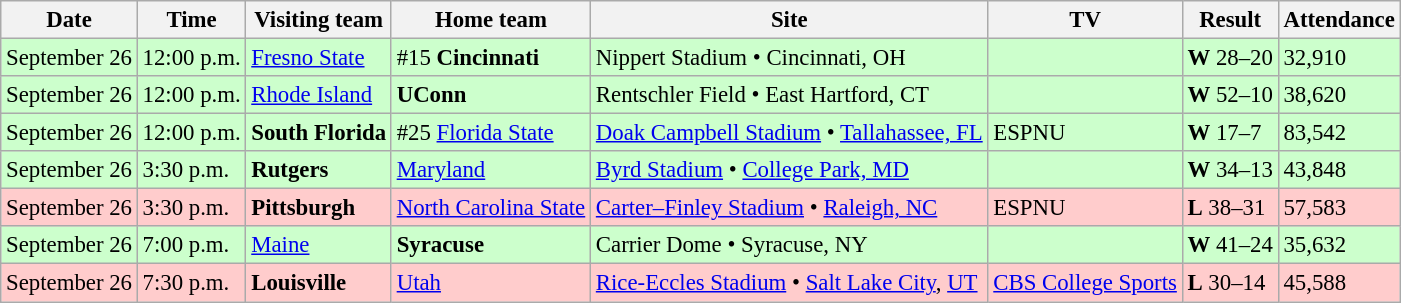<table class="wikitable" style="font-size:95%;">
<tr>
<th>Date</th>
<th>Time</th>
<th>Visiting team</th>
<th>Home team</th>
<th>Site</th>
<th>TV</th>
<th>Result</th>
<th>Attendance</th>
</tr>
<tr bgcolor=#ccffcc>
<td>September 26</td>
<td>12:00 p.m.</td>
<td><a href='#'>Fresno State</a></td>
<td>#15 <strong>Cincinnati</strong></td>
<td>Nippert Stadium • Cincinnati, OH</td>
<td></td>
<td><strong>W</strong> 28–20</td>
<td>32,910</td>
</tr>
<tr bgcolor=#ccffcc>
<td>September 26</td>
<td>12:00 p.m.</td>
<td><a href='#'>Rhode Island</a></td>
<td><strong>UConn</strong></td>
<td>Rentschler Field • East Hartford, CT</td>
<td></td>
<td><strong>W</strong> 52–10</td>
<td>38,620</td>
</tr>
<tr bgcolor=#ccffcc>
<td>September 26</td>
<td>12:00 p.m.</td>
<td><strong>South Florida</strong></td>
<td>#25 <a href='#'>Florida State</a></td>
<td><a href='#'>Doak Campbell Stadium</a> • <a href='#'>Tallahassee, FL</a></td>
<td>ESPNU</td>
<td><strong>W</strong> 17–7</td>
<td>83,542</td>
</tr>
<tr bgcolor=ccffcc>
<td>September 26</td>
<td>3:30 p.m.</td>
<td><strong>Rutgers</strong></td>
<td><a href='#'>Maryland</a></td>
<td><a href='#'>Byrd Stadium</a> • <a href='#'>College Park, MD</a></td>
<td></td>
<td><strong>W</strong> 34–13</td>
<td>43,848</td>
</tr>
<tr bgcolor=#ffcccc>
<td>September 26</td>
<td>3:30 p.m.</td>
<td><strong>Pittsburgh</strong></td>
<td><a href='#'>North Carolina State</a></td>
<td><a href='#'>Carter–Finley Stadium</a> • <a href='#'>Raleigh, NC</a></td>
<td>ESPNU</td>
<td><strong>L</strong> 38–31</td>
<td>57,583</td>
</tr>
<tr bgcolor=#ccffcc>
<td>September 26</td>
<td>7:00 p.m.</td>
<td><a href='#'>Maine</a></td>
<td><strong>Syracuse</strong></td>
<td>Carrier Dome • Syracuse, NY</td>
<td></td>
<td><strong>W</strong> 41–24</td>
<td>35,632</td>
</tr>
<tr bgcolor=#ffcccc>
<td>September 26</td>
<td>7:30 p.m.</td>
<td><strong>Louisville</strong></td>
<td><a href='#'>Utah</a></td>
<td><a href='#'>Rice-Eccles Stadium</a> • <a href='#'>Salt Lake City</a>, <a href='#'>UT</a></td>
<td><a href='#'>CBS College Sports</a></td>
<td><strong>L</strong> 30–14</td>
<td>45,588</td>
</tr>
</table>
